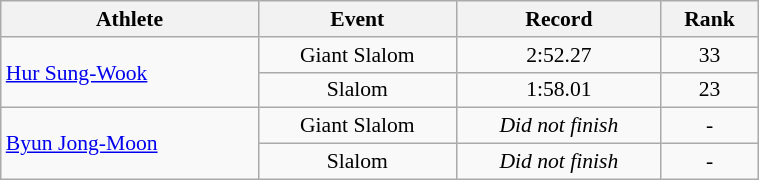<table class=wikitable style="font-size:90%; text-align:center; width:40%">
<tr>
<th>Athlete</th>
<th>Event</th>
<th>Record</th>
<th>Rank</th>
</tr>
<tr>
<td rowspan=2 align=left><a href='#'>Hur Sung-Wook</a></td>
<td>Giant Slalom</td>
<td>2:52.27</td>
<td>33</td>
</tr>
<tr>
<td>Slalom</td>
<td>1:58.01</td>
<td>23</td>
</tr>
<tr>
<td rowspan=2 align=left><a href='#'>Byun Jong-Moon</a></td>
<td>Giant Slalom</td>
<td><em>Did not finish</em></td>
<td>-</td>
</tr>
<tr>
<td>Slalom</td>
<td><em>Did not finish</em></td>
<td>-</td>
</tr>
</table>
